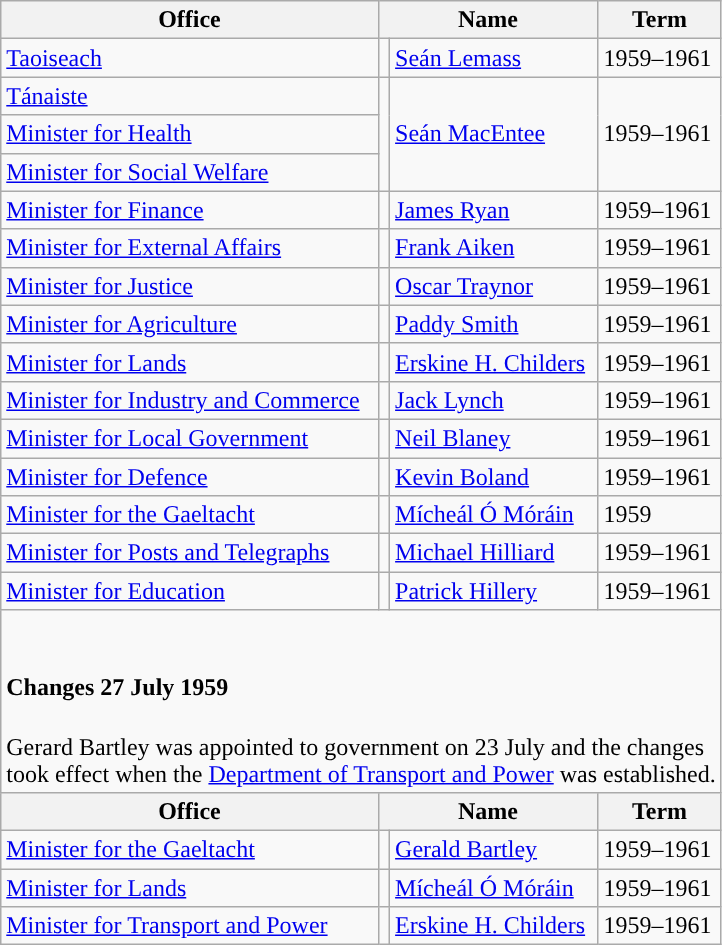<table class="wikitable">
<tr>
<th>Office</th>
<th colspan="2">Name</th>
<th>Term</th>
</tr>
<tr>
<td><a href='#'>Taoiseach</a></td>
<td style="background-color: "></td>
<td><a href='#'>Seán Lemass</a></td>
<td>1959–1961</td>
</tr>
<tr>
<td><a href='#'>Tánaiste</a></td>
<td rowspan=3 style="background-color: "></td>
<td rowspan=3><a href='#'>Seán MacEntee</a></td>
<td rowspan=3>1959–1961</td>
</tr>
<tr>
<td><a href='#'>Minister for Health</a></td>
</tr>
<tr>
<td><a href='#'>Minister for Social Welfare</a></td>
</tr>
<tr>
<td><a href='#'>Minister for Finance</a></td>
<td style="background-color: "></td>
<td><a href='#'>James Ryan</a></td>
<td>1959–1961</td>
</tr>
<tr>
<td><a href='#'>Minister for External Affairs</a></td>
<td style="background-color: "></td>
<td><a href='#'>Frank Aiken</a></td>
<td>1959–1961</td>
</tr>
<tr>
<td><a href='#'>Minister for Justice</a></td>
<td style="background-color: "></td>
<td><a href='#'>Oscar Traynor</a></td>
<td>1959–1961</td>
</tr>
<tr>
<td><a href='#'>Minister for Agriculture</a></td>
<td style="background-color: "></td>
<td><a href='#'>Paddy Smith</a></td>
<td>1959–1961</td>
</tr>
<tr>
<td><a href='#'>Minister for Lands</a></td>
<td style="background-color: "></td>
<td><a href='#'>Erskine H. Childers</a></td>
<td>1959–1961</td>
</tr>
<tr>
<td><a href='#'>Minister for Industry and Commerce</a></td>
<td style="background-color: "></td>
<td><a href='#'>Jack Lynch</a></td>
<td>1959–1961</td>
</tr>
<tr>
<td><a href='#'>Minister for Local Government</a></td>
<td style="background-color: "></td>
<td><a href='#'>Neil Blaney</a></td>
<td>1959–1961</td>
</tr>
<tr>
<td><a href='#'>Minister for Defence</a></td>
<td style="background-color: "></td>
<td><a href='#'>Kevin Boland</a></td>
<td>1959–1961</td>
</tr>
<tr>
<td><a href='#'>Minister for the Gaeltacht</a></td>
<td style="background-color: "></td>
<td><a href='#'>Mícheál Ó Móráin</a></td>
<td>1959</td>
</tr>
<tr>
<td><a href='#'>Minister for Posts and Telegraphs</a></td>
<td style="background-color: "></td>
<td><a href='#'>Michael Hilliard</a></td>
<td>1959–1961</td>
</tr>
<tr>
<td><a href='#'>Minister for Education</a></td>
<td style="background-color: "></td>
<td><a href='#'>Patrick Hillery</a></td>
<td>1959–1961</td>
</tr>
<tr>
<td colspan="4"><br><h4>Changes 27 July 1959</h4>Gerard Bartley was appointed to government on 23 July and the changes<br>took effect when the <a href='#'>Department of Transport and Power</a> was established.</td>
</tr>
<tr>
<th>Office</th>
<th colspan="2">Name</th>
<th>Term</th>
</tr>
<tr>
<td><a href='#'>Minister for the Gaeltacht</a></td>
<td style="background-color: "></td>
<td><a href='#'>Gerald Bartley</a></td>
<td>1959–1961</td>
</tr>
<tr>
<td><a href='#'>Minister for Lands</a></td>
<td style="background-color: "></td>
<td><a href='#'>Mícheál Ó Móráin</a></td>
<td>1959–1961</td>
</tr>
<tr>
<td><a href='#'>Minister for Transport and Power</a></td>
<td style="background-color: "></td>
<td><a href='#'>Erskine H. Childers</a></td>
<td>1959–1961</td>
</tr>
</table>
